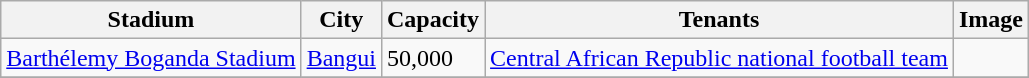<table class="wikitable sortable">
<tr>
<th>Stadium</th>
<th>City</th>
<th>Capacity</th>
<th>Tenants</th>
<th>Image</th>
</tr>
<tr>
<td><a href='#'>Barthélemy Boganda Stadium</a></td>
<td><a href='#'>Bangui</a></td>
<td>50,000</td>
<td><a href='#'>Central African Republic national football team</a></td>
<td></td>
</tr>
<tr>
</tr>
</table>
